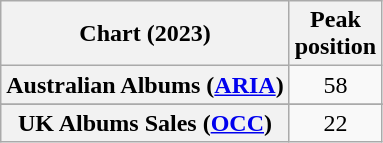<table class="wikitable sortable plainrowheaders" style="text-align:center">
<tr>
<th scope="col">Chart (2023)</th>
<th scope="col">Peak<br>position</th>
</tr>
<tr>
<th scope="row">Australian Albums (<a href='#'>ARIA</a>)</th>
<td>58</td>
</tr>
<tr>
</tr>
<tr>
<th scope="row">UK Albums Sales (<a href='#'>OCC</a>)</th>
<td>22</td>
</tr>
</table>
